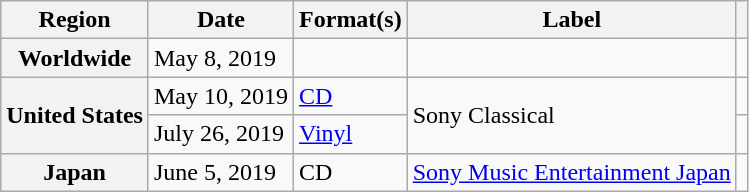<table class="wikitable plainrowheaders">
<tr>
<th scope="col">Region</th>
<th scope="col">Date</th>
<th scope="col">Format(s)</th>
<th scope="col">Label</th>
<th scope="col"></th>
</tr>
<tr>
<th scope="row">Worldwide</th>
<td>May 8, 2019</td>
<td></td>
<td></td>
<td align="center"></td>
</tr>
<tr>
<th scope="row" rowspan="2">United States</th>
<td>May 10, 2019</td>
<td><a href='#'>CD</a></td>
<td rowspan="2">Sony Classical</td>
<td align="center"></td>
</tr>
<tr>
<td>July 26, 2019</td>
<td><a href='#'>Vinyl</a></td>
<td align="center"></td>
</tr>
<tr>
<th scope="row">Japan</th>
<td>June 5, 2019</td>
<td>CD</td>
<td><a href='#'>Sony Music Entertainment Japan</a></td>
<td align="center"></td>
</tr>
</table>
